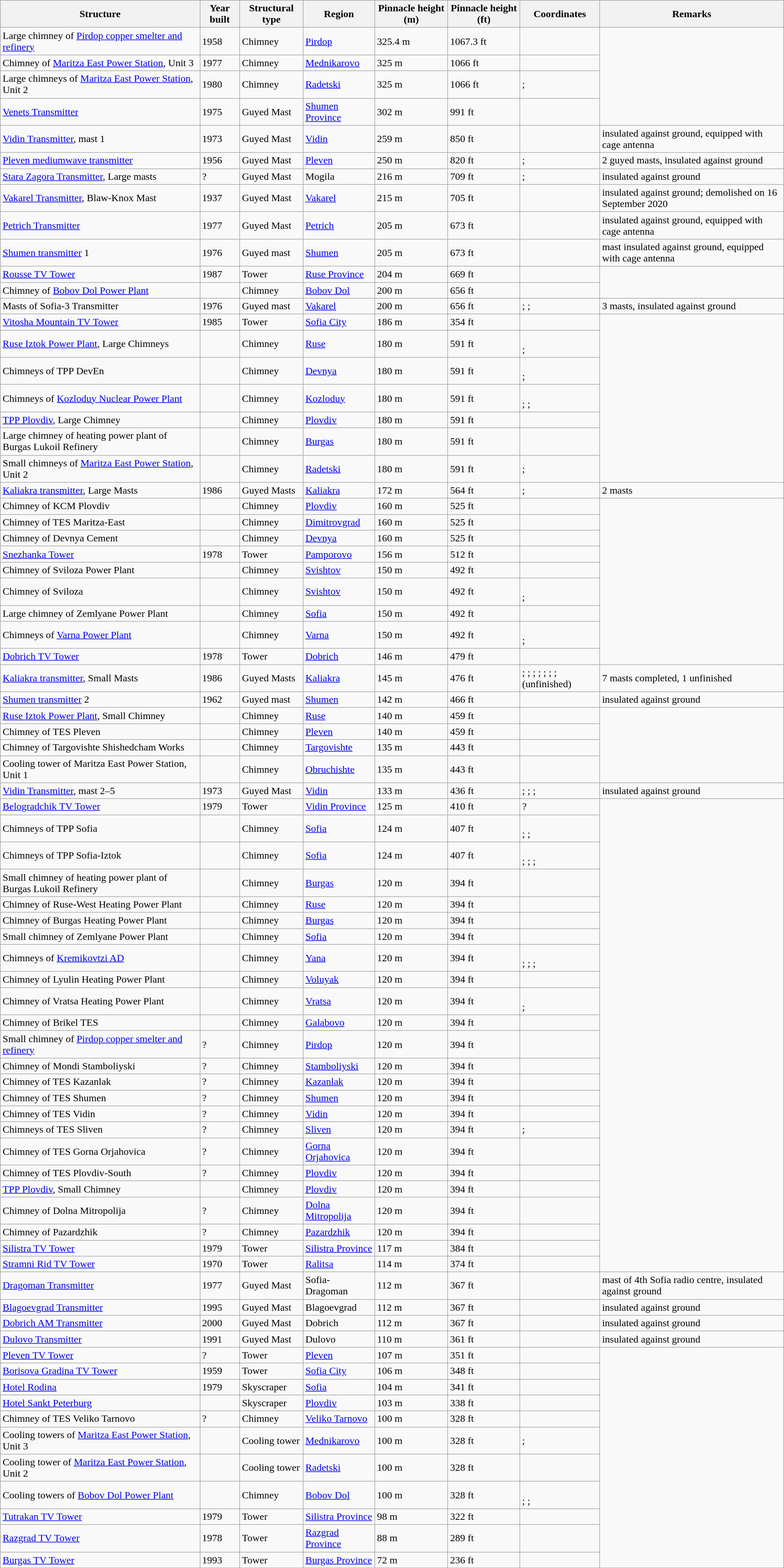<table class="wikitable sortable">
<tr>
<th>Structure</th>
<th>Year built</th>
<th>Structural type</th>
<th>Region</th>
<th>Pinnacle height (m)</th>
<th>Pinnacle height (ft)</th>
<th>Coordinates</th>
<th>Remarks</th>
</tr>
<tr>
<td>Large chimney of <a href='#'>Pirdop copper smelter and refinery</a></td>
<td>1958</td>
<td>Chimney</td>
<td><a href='#'>Pirdop</a></td>
<td>325.4 m</td>
<td>1067.3 ft</td>
<td></td>
</tr>
<tr>
<td>Chimney of <a href='#'>Maritza East Power Station</a>, Unit 3</td>
<td>1977</td>
<td>Chimney</td>
<td><a href='#'>Mednikarovo</a></td>
<td>325 m</td>
<td>1066 ft</td>
<td></td>
</tr>
<tr>
<td>Large chimneys of <a href='#'>Maritza East Power Station</a>, Unit 2</td>
<td>1980</td>
<td>Chimney</td>
<td><a href='#'>Radetski</a></td>
<td>325 m</td>
<td>1066 ft</td>
<td> ; </td>
</tr>
<tr>
<td><a href='#'>Venets Transmitter</a></td>
<td>1975</td>
<td>Guyed Mast</td>
<td><a href='#'>Shumen Province</a></td>
<td>302 m</td>
<td>991 ft</td>
<td></td>
</tr>
<tr>
<td><a href='#'>Vidin Transmitter</a>, mast 1</td>
<td>1973</td>
<td>Guyed Mast</td>
<td><a href='#'>Vidin</a></td>
<td>259 m</td>
<td>850 ft</td>
<td></td>
<td>insulated against ground, equipped with cage antenna</td>
</tr>
<tr>
<td><a href='#'>Pleven mediumwave transmitter</a></td>
<td>1956</td>
<td>Guyed Mast</td>
<td><a href='#'>Pleven</a></td>
<td>250 m</td>
<td>820 ft</td>
<td> ; </td>
<td>2 guyed masts, insulated against ground</td>
</tr>
<tr>
<td><a href='#'>Stara Zagora Transmitter</a>, Large masts</td>
<td>?</td>
<td>Guyed Mast</td>
<td>Mogila</td>
<td>216 m</td>
<td>709 ft</td>
<td> ; </td>
<td>insulated against ground</td>
</tr>
<tr>
<td><a href='#'>Vakarel Transmitter</a>, Blaw-Knox Mast</td>
<td>1937</td>
<td>Guyed Mast</td>
<td><a href='#'>Vakarel</a></td>
<td>215 m</td>
<td>705 ft</td>
<td></td>
<td>insulated against ground; demolished on 16 September 2020</td>
</tr>
<tr>
<td><a href='#'>Petrich Transmitter</a></td>
<td>1977</td>
<td>Guyed Mast</td>
<td><a href='#'>Petrich</a></td>
<td>205 m</td>
<td>673 ft</td>
<td></td>
<td>insulated against ground, equipped with cage antenna</td>
</tr>
<tr>
<td><a href='#'>Shumen transmitter</a> 1</td>
<td>1976</td>
<td>Guyed mast</td>
<td><a href='#'>Shumen</a></td>
<td>205 m</td>
<td>673 ft</td>
<td></td>
<td>mast insulated against ground, equipped with cage antenna</td>
</tr>
<tr>
<td><a href='#'>Rousse TV Tower</a></td>
<td>1987</td>
<td>Tower</td>
<td><a href='#'>Ruse Province</a></td>
<td>204 m</td>
<td>669 ft</td>
<td></td>
</tr>
<tr>
<td>Chimney of <a href='#'>Bobov Dol Power Plant</a></td>
<td></td>
<td>Chimney</td>
<td><a href='#'>Bobov Dol</a></td>
<td>200 m</td>
<td>656 ft</td>
<td><br></td>
</tr>
<tr>
<td>Masts of Sofia-3 Transmitter</td>
<td>1976</td>
<td>Guyed mast</td>
<td><a href='#'>Vakarel</a></td>
<td>200 m</td>
<td>656 ft</td>
<td> ;  ; </td>
<td>3 masts, insulated against ground</td>
</tr>
<tr>
<td><a href='#'>Vitosha Mountain TV Tower</a></td>
<td>1985</td>
<td>Tower</td>
<td><a href='#'>Sofia City</a></td>
<td>186 m</td>
<td>354 ft</td>
<td></td>
</tr>
<tr>
<td><a href='#'>Ruse Iztok Power Plant</a>, Large Chimneys</td>
<td></td>
<td>Chimney</td>
<td><a href='#'>Ruse</a></td>
<td>180 m</td>
<td>591 ft</td>
<td><br> ; </td>
</tr>
<tr>
<td>Chimneys of TPP DevEn</td>
<td></td>
<td>Chimney</td>
<td><a href='#'>Devnya</a></td>
<td>180 m</td>
<td>591 ft</td>
<td><br> ; </td>
</tr>
<tr>
<td>Chimneys of <a href='#'>Kozloduy Nuclear Power Plant</a></td>
<td></td>
<td>Chimney</td>
<td><a href='#'>Kozloduy</a></td>
<td>180 m</td>
<td>591 ft</td>
<td><br> ;  ;</td>
</tr>
<tr>
<td><a href='#'>TPP Plovdiv</a>, Large Chimney</td>
<td></td>
<td>Chimney</td>
<td><a href='#'>Plovdiv</a></td>
<td>180 m</td>
<td>591 ft</td>
<td><br></td>
</tr>
<tr>
<td>Large chimney of heating power plant of Burgas Lukoil Refinery</td>
<td></td>
<td>Chimney</td>
<td><a href='#'>Burgas</a></td>
<td>180 m</td>
<td>591 ft</td>
<td><br></td>
</tr>
<tr>
<td>Small chimneys of <a href='#'>Maritza East Power Station</a>, Unit 2</td>
<td></td>
<td>Chimney</td>
<td><a href='#'>Radetski</a></td>
<td>180 m</td>
<td>591 ft</td>
<td> ; </td>
</tr>
<tr>
<td><a href='#'>Kaliakra transmitter</a>, Large Masts</td>
<td>1986</td>
<td>Guyed Masts</td>
<td><a href='#'>Kaliakra</a></td>
<td>172 m</td>
<td>564 ft</td>
<td> ; </td>
<td>2 masts</td>
</tr>
<tr>
<td>Chimney of KCM Plovdiv</td>
<td></td>
<td>Chimney</td>
<td><a href='#'>Plovdiv</a></td>
<td>160 m</td>
<td>525 ft</td>
<td><br></td>
</tr>
<tr>
<td>Chimney of TES Maritza-East</td>
<td></td>
<td>Chimney</td>
<td><a href='#'>Dimitrovgrad</a></td>
<td>160 m</td>
<td>525 ft</td>
<td><br></td>
</tr>
<tr>
<td>Chimney of Devnya Cement</td>
<td></td>
<td>Chimney</td>
<td><a href='#'>Devnya</a></td>
<td>160 m</td>
<td>525 ft</td>
<td><br></td>
</tr>
<tr>
<td><a href='#'>Snezhanka Tower</a></td>
<td>1978</td>
<td>Tower</td>
<td><a href='#'>Pamporovo</a></td>
<td>156 m</td>
<td>512 ft</td>
<td></td>
</tr>
<tr>
<td>Chimney of Sviloza Power Plant</td>
<td></td>
<td>Chimney</td>
<td><a href='#'>Svishtov</a></td>
<td>150 m</td>
<td>492 ft</td>
<td><br></td>
</tr>
<tr>
<td>Chimney of Sviloza</td>
<td></td>
<td>Chimney</td>
<td><a href='#'>Svishtov</a></td>
<td>150 m</td>
<td>492 ft</td>
<td><br> ; </td>
</tr>
<tr>
<td>Large chimney of Zemlyane Power Plant</td>
<td></td>
<td>Chimney</td>
<td><a href='#'>Sofia</a></td>
<td>150 m</td>
<td>492 ft</td>
<td><br></td>
</tr>
<tr>
<td>Chimneys of <a href='#'>Varna Power Plant</a></td>
<td></td>
<td>Chimney</td>
<td><a href='#'>Varna</a></td>
<td>150 m</td>
<td>492 ft</td>
<td><br> ; </td>
</tr>
<tr>
<td><a href='#'>Dobrich TV Tower</a></td>
<td>1978</td>
<td>Tower</td>
<td><a href='#'>Dobrich</a></td>
<td>146 m</td>
<td>479 ft</td>
<td></td>
</tr>
<tr>
<td><a href='#'>Kaliakra transmitter</a>, Small Masts</td>
<td>1986</td>
<td>Guyed Masts</td>
<td><a href='#'>Kaliakra</a></td>
<td>145 m</td>
<td>476 ft</td>
<td> ;  ; ;  ; ; ; ;  (unfinished)</td>
<td>7 masts completed, 1 unfinished</td>
</tr>
<tr>
<td><a href='#'>Shumen transmitter</a> 2</td>
<td>1962</td>
<td>Guyed mast</td>
<td><a href='#'>Shumen</a></td>
<td>142 m</td>
<td>466 ft</td>
<td></td>
<td>insulated against ground</td>
</tr>
<tr>
<td><a href='#'>Ruse Iztok Power Plant</a>, Small Chimney</td>
<td></td>
<td>Chimney</td>
<td><a href='#'>Ruse</a></td>
<td>140 m</td>
<td>459 ft</td>
<td><br></td>
</tr>
<tr>
<td>Chimney of TES Pleven</td>
<td></td>
<td>Chimney</td>
<td><a href='#'>Pleven</a></td>
<td>140 m</td>
<td>459 ft</td>
<td><br></td>
</tr>
<tr>
<td>Chimney of Targovishte Shishedcham Works</td>
<td></td>
<td>Chimney</td>
<td><a href='#'>Targovishte</a></td>
<td>135 m</td>
<td>443 ft</td>
<td><br></td>
</tr>
<tr>
<td>Cooling tower of Maritza East Power Station, Unit 1</td>
<td></td>
<td>Chimney</td>
<td><a href='#'>Obruchishte</a></td>
<td>135 m</td>
<td>443 ft</td>
<td><br></td>
</tr>
<tr>
<td><a href='#'>Vidin Transmitter</a>, mast 2–5</td>
<td>1973</td>
<td>Guyed Mast</td>
<td><a href='#'>Vidin</a></td>
<td>133 m</td>
<td>436 ft</td>
<td> ;  ;  ; </td>
<td>insulated against ground</td>
</tr>
<tr>
<td><a href='#'>Belogradchik TV Tower</a></td>
<td>1979</td>
<td>Tower</td>
<td><a href='#'>Vidin Province</a></td>
<td>125 m</td>
<td>410 ft</td>
<td> ?</td>
</tr>
<tr>
<td>Chimneys of TPP Sofia</td>
<td></td>
<td>Chimney</td>
<td><a href='#'>Sofia</a></td>
<td>124 m</td>
<td>407 ft</td>
<td><br> ;  ; </td>
</tr>
<tr>
<td>Chimneys of TPP Sofia-Iztok</td>
<td></td>
<td>Chimney</td>
<td><a href='#'>Sofia</a></td>
<td>124 m</td>
<td>407 ft</td>
<td><br> ;  ;  ; </td>
</tr>
<tr>
<td>Small chimney of heating power plant of Burgas Lukoil Refinery</td>
<td></td>
<td>Chimney</td>
<td><a href='#'>Burgas</a></td>
<td>120 m</td>
<td>394 ft</td>
<td><br></td>
</tr>
<tr>
<td>Chimney of Ruse-West Heating Power Plant</td>
<td></td>
<td>Chimney</td>
<td><a href='#'>Ruse</a></td>
<td>120 m</td>
<td>394 ft</td>
<td><br></td>
</tr>
<tr>
<td>Chimney of Burgas Heating Power Plant</td>
<td></td>
<td>Chimney</td>
<td><a href='#'>Burgas</a></td>
<td>120 m</td>
<td>394 ft</td>
<td><br></td>
</tr>
<tr>
<td>Small chimney of Zemlyane Power Plant</td>
<td></td>
<td>Chimney</td>
<td><a href='#'>Sofia</a></td>
<td>120 m</td>
<td>394 ft</td>
<td><br></td>
</tr>
<tr>
<td>Chimneys of <a href='#'>Kremikovtzi AD</a></td>
<td></td>
<td>Chimney</td>
<td><a href='#'>Yana</a></td>
<td>120 m</td>
<td>394 ft</td>
<td><br> ;  ;  ; </td>
</tr>
<tr>
<td>Chimney of Lyulin Heating Power Plant</td>
<td></td>
<td>Chimney</td>
<td><a href='#'>Voluyak</a></td>
<td>120 m</td>
<td>394 ft</td>
<td><br></td>
</tr>
<tr>
<td>Chimney of Vratsa Heating Power Plant</td>
<td></td>
<td>Chimney</td>
<td><a href='#'>Vratsa</a></td>
<td>120 m</td>
<td>394 ft</td>
<td><br> ; </td>
</tr>
<tr>
<td>Chimney of Brikel TES</td>
<td></td>
<td>Chimney</td>
<td><a href='#'>Galabovo</a></td>
<td>120 m</td>
<td>394 ft</td>
<td><br></td>
</tr>
<tr>
<td>Small chimney of <a href='#'>Pirdop copper smelter and refinery</a></td>
<td>?</td>
<td>Chimney</td>
<td><a href='#'>Pirdop</a></td>
<td>120 m</td>
<td>394 ft</td>
<td></td>
</tr>
<tr>
<td>Chimney of Mondi Stamboliyski</td>
<td>?</td>
<td>Chimney</td>
<td><a href='#'>Stamboliyski</a></td>
<td>120 m</td>
<td>394 ft</td>
<td></td>
</tr>
<tr>
<td>Chimney of TES Kazanlak</td>
<td>?</td>
<td>Chimney</td>
<td><a href='#'>Kazanlak</a></td>
<td>120 m</td>
<td>394 ft</td>
<td></td>
</tr>
<tr>
<td>Chimney of TES Shumen</td>
<td>?</td>
<td>Chimney</td>
<td><a href='#'>Shumen</a></td>
<td>120 m</td>
<td>394 ft</td>
<td></td>
</tr>
<tr>
<td>Chimney of TES Vidin</td>
<td>?</td>
<td>Chimney</td>
<td><a href='#'>Vidin</a></td>
<td>120 m</td>
<td>394 ft</td>
<td></td>
</tr>
<tr>
<td>Chimneys of TES Sliven</td>
<td>?</td>
<td>Chimney</td>
<td><a href='#'>Sliven</a></td>
<td>120 m</td>
<td>394 ft</td>
<td> ;</td>
</tr>
<tr>
<td>Chimney of TES Gorna Orjahovica</td>
<td>?</td>
<td>Chimney</td>
<td><a href='#'>Gorna Orjahovica</a></td>
<td>120 m</td>
<td>394 ft</td>
<td></td>
</tr>
<tr>
<td>Chimney of TES Plovdiv-South</td>
<td>?</td>
<td>Chimney</td>
<td><a href='#'>Plovdiv</a></td>
<td>120 m</td>
<td>394 ft</td>
<td></td>
</tr>
<tr>
<td><a href='#'>TPP Plovdiv</a>, Small Chimney</td>
<td></td>
<td>Chimney</td>
<td><a href='#'>Plovdiv</a></td>
<td>120 m</td>
<td>394 ft</td>
<td><br></td>
</tr>
<tr>
<td>Chimney of Dolna Mitropolija</td>
<td>?</td>
<td>Chimney</td>
<td><a href='#'>Dolna Mitropolija</a></td>
<td>120 m</td>
<td>394 ft</td>
<td></td>
</tr>
<tr>
<td>Chimney of Pazardzhik</td>
<td>?</td>
<td>Chimney</td>
<td><a href='#'>Pazardzhik</a></td>
<td>120 m</td>
<td>394 ft</td>
<td></td>
</tr>
<tr>
<td><a href='#'>Silistra TV Tower</a></td>
<td>1979</td>
<td>Tower</td>
<td><a href='#'>Silistra Province</a></td>
<td>117 m</td>
<td>384 ft</td>
<td></td>
</tr>
<tr>
<td><a href='#'>Stramni Rid TV Tower</a></td>
<td>1970</td>
<td>Tower</td>
<td><a href='#'>Ralitsa</a></td>
<td>114 m</td>
<td>374 ft</td>
<td></td>
</tr>
<tr>
<td><a href='#'>Dragoman Transmitter</a></td>
<td>1977</td>
<td>Guyed Mast</td>
<td>Sofia-Dragoman</td>
<td>112 m</td>
<td>367 ft</td>
<td></td>
<td>mast of 4th Sofia radio centre, insulated against ground</td>
</tr>
<tr>
<td><a href='#'>Blagoevgrad Transmitter</a></td>
<td>1995</td>
<td>Guyed Mast</td>
<td>Blagoevgrad</td>
<td>112 m</td>
<td>367 ft</td>
<td></td>
<td>insulated against ground</td>
</tr>
<tr>
<td><a href='#'>Dobrich AM Transmitter</a></td>
<td>2000</td>
<td>Guyed Mast</td>
<td>Dobrich</td>
<td>112 m</td>
<td>367 ft</td>
<td></td>
<td>insulated against ground</td>
</tr>
<tr>
<td><a href='#'>Dulovo Transmitter</a></td>
<td>1991</td>
<td>Guyed Mast</td>
<td>Dulovo</td>
<td>110 m</td>
<td>361 ft</td>
<td></td>
<td>insulated against ground</td>
</tr>
<tr>
<td><a href='#'>Pleven TV Tower</a></td>
<td>?</td>
<td>Tower</td>
<td><a href='#'>Pleven</a></td>
<td>107 m</td>
<td>351 ft</td>
<td></td>
</tr>
<tr>
<td><a href='#'>Borisova Gradina TV Tower</a></td>
<td>1959</td>
<td>Tower</td>
<td><a href='#'>Sofia City</a></td>
<td>106 m</td>
<td>348 ft</td>
<td></td>
</tr>
<tr>
<td><a href='#'>Hotel Rodina</a></td>
<td>1979</td>
<td>Skyscraper</td>
<td><a href='#'>Sofia</a></td>
<td>104 m</td>
<td>341 ft</td>
<td></td>
</tr>
<tr>
<td><a href='#'>Hotel Sankt Peterburg</a></td>
<td></td>
<td>Skyscraper</td>
<td><a href='#'>Plovdiv</a></td>
<td>103 m</td>
<td>338 ft</td>
<td></td>
</tr>
<tr>
<td>Chimney of TES Veliko Tarnovo</td>
<td>?</td>
<td>Chimney</td>
<td><a href='#'>Veliko Tarnovo</a></td>
<td>100 m</td>
<td>328 ft</td>
<td></td>
</tr>
<tr>
<td>Cooling towers of <a href='#'>Maritza East Power Station</a>, Unit 3</td>
<td></td>
<td>Cooling tower</td>
<td><a href='#'>Mednikarovo</a></td>
<td>100 m</td>
<td>328 ft</td>
<td> ;</td>
</tr>
<tr>
<td>Cooling tower of <a href='#'>Maritza East Power Station</a>, Unit 2</td>
<td></td>
<td>Cooling tower</td>
<td><a href='#'>Radetski</a></td>
<td>100 m</td>
<td>328 ft</td>
<td></td>
</tr>
<tr>
<td>Cooling towers of <a href='#'>Bobov Dol Power Plant</a></td>
<td></td>
<td>Chimney</td>
<td><a href='#'>Bobov Dol</a></td>
<td>100 m</td>
<td>328 ft</td>
<td><br> ;  ; </td>
</tr>
<tr>
<td><a href='#'>Tutrakan TV Tower</a></td>
<td>1979</td>
<td>Tower</td>
<td><a href='#'>Silistra Province</a></td>
<td>98 m</td>
<td>322 ft</td>
<td></td>
</tr>
<tr>
<td><a href='#'>Razgrad TV Tower</a></td>
<td>1978</td>
<td>Tower</td>
<td><a href='#'>Razgrad Province</a></td>
<td>88 m</td>
<td>289 ft</td>
<td></td>
</tr>
<tr>
<td><a href='#'>Burgas TV Tower</a></td>
<td>1993</td>
<td>Tower</td>
<td><a href='#'>Burgas Province</a></td>
<td>72 m</td>
<td>236 ft</td>
<td></td>
</tr>
</table>
